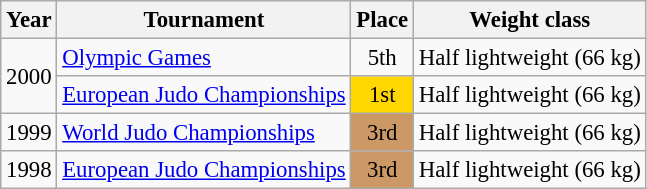<table class="wikitable" style="font-size:95%;">
<tr>
<th>Year</th>
<th>Tournament</th>
<th>Place</th>
<th>Weight class</th>
</tr>
<tr>
<td rowspan=2>2000</td>
<td><a href='#'>Olympic Games</a></td>
<td align="center">5th</td>
<td>Half lightweight (66 kg)</td>
</tr>
<tr>
<td><a href='#'>European Judo Championships</a></td>
<td bgcolor="gold" align="center">1st</td>
<td>Half lightweight (66 kg)</td>
</tr>
<tr>
<td>1999</td>
<td><a href='#'>World Judo Championships</a></td>
<td bgcolor="cc9966" align="center">3rd</td>
<td>Half lightweight (66 kg)</td>
</tr>
<tr>
<td>1998</td>
<td><a href='#'>European Judo Championships</a></td>
<td bgcolor="cc9966" align="center">3rd</td>
<td>Half lightweight (66 kg)</td>
</tr>
</table>
